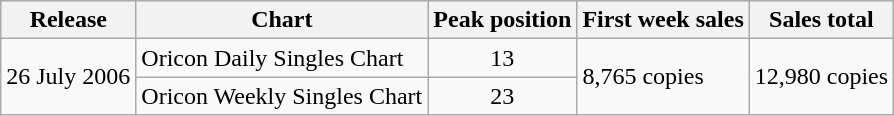<table class="wikitable">
<tr>
<th>Release</th>
<th>Chart</th>
<th>Peak position</th>
<th>First week sales</th>
<th>Sales total</th>
</tr>
<tr>
<td rowspan="2">26 July 2006</td>
<td>Oricon Daily Singles Chart</td>
<td align="center">13</td>
<td rowspan="2">8,765 copies</td>
<td rowspan="2">12,980 copies</td>
</tr>
<tr>
<td>Oricon Weekly Singles Chart</td>
<td align="center">23</td>
</tr>
</table>
